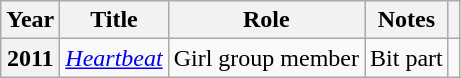<table class="wikitable plainrowheaders">
<tr>
<th scope="col">Year</th>
<th scope="col">Title</th>
<th scope="col">Role</th>
<th scope="col">Notes</th>
<th scope="col"></th>
</tr>
<tr>
<th scope="row">2011</th>
<td><em><a href='#'>Heartbeat</a></em></td>
<td>Girl group member</td>
<td>Bit part</td>
<td style="text-align:center"></td>
</tr>
</table>
